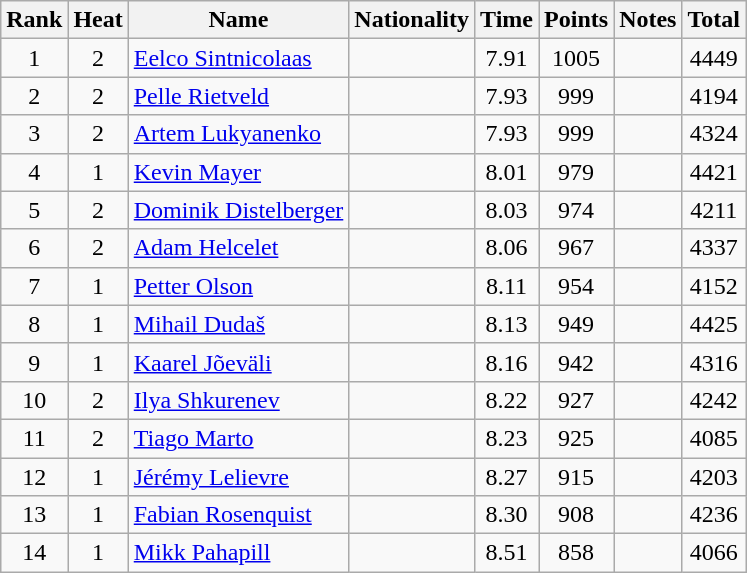<table class="wikitable sortable" style="text-align:center">
<tr>
<th>Rank</th>
<th>Heat</th>
<th>Name</th>
<th>Nationality</th>
<th>Time</th>
<th>Points</th>
<th>Notes</th>
<th>Total</th>
</tr>
<tr>
<td>1</td>
<td>2</td>
<td align=left><a href='#'>Eelco Sintnicolaas</a></td>
<td align=left></td>
<td>7.91</td>
<td>1005</td>
<td></td>
<td>4449</td>
</tr>
<tr>
<td>2</td>
<td>2</td>
<td align=left><a href='#'>Pelle Rietveld</a></td>
<td align=left></td>
<td>7.93</td>
<td>999</td>
<td></td>
<td>4194</td>
</tr>
<tr>
<td>3</td>
<td>2</td>
<td align=left><a href='#'>Artem Lukyanenko</a></td>
<td align=left></td>
<td>7.93</td>
<td>999</td>
<td></td>
<td>4324</td>
</tr>
<tr>
<td>4</td>
<td>1</td>
<td align=left><a href='#'>Kevin Mayer</a></td>
<td align=left></td>
<td>8.01</td>
<td>979</td>
<td></td>
<td>4421</td>
</tr>
<tr>
<td>5</td>
<td>2</td>
<td align=left><a href='#'>Dominik Distelberger</a></td>
<td align=left></td>
<td>8.03</td>
<td>974</td>
<td></td>
<td>4211</td>
</tr>
<tr>
<td>6</td>
<td>2</td>
<td align=left><a href='#'>Adam Helcelet</a></td>
<td align=left></td>
<td>8.06</td>
<td>967</td>
<td></td>
<td>4337</td>
</tr>
<tr>
<td>7</td>
<td>1</td>
<td align=left><a href='#'>Petter Olson</a></td>
<td align=left></td>
<td>8.11</td>
<td>954</td>
<td></td>
<td>4152</td>
</tr>
<tr>
<td>8</td>
<td>1</td>
<td align=left><a href='#'>Mihail Dudaš</a></td>
<td align=left></td>
<td>8.13</td>
<td>949</td>
<td></td>
<td>4425</td>
</tr>
<tr>
<td>9</td>
<td>1</td>
<td align=left><a href='#'>Kaarel Jõeväli</a></td>
<td align=left></td>
<td>8.16</td>
<td>942</td>
<td></td>
<td>4316</td>
</tr>
<tr>
<td>10</td>
<td>2</td>
<td align=left><a href='#'>Ilya Shkurenev</a></td>
<td align=left></td>
<td>8.22</td>
<td>927</td>
<td></td>
<td>4242</td>
</tr>
<tr>
<td>11</td>
<td>2</td>
<td align=left><a href='#'>Tiago Marto</a></td>
<td align=left></td>
<td>8.23</td>
<td>925</td>
<td></td>
<td>4085</td>
</tr>
<tr>
<td>12</td>
<td>1</td>
<td align=left><a href='#'>Jérémy Lelievre</a></td>
<td align=left></td>
<td>8.27</td>
<td>915</td>
<td></td>
<td>4203</td>
</tr>
<tr>
<td>13</td>
<td>1</td>
<td align=left><a href='#'>Fabian Rosenquist</a></td>
<td align=left></td>
<td>8.30</td>
<td>908</td>
<td></td>
<td>4236</td>
</tr>
<tr>
<td>14</td>
<td>1</td>
<td align=left><a href='#'>Mikk Pahapill</a></td>
<td align=left></td>
<td>8.51</td>
<td>858</td>
<td></td>
<td>4066</td>
</tr>
</table>
